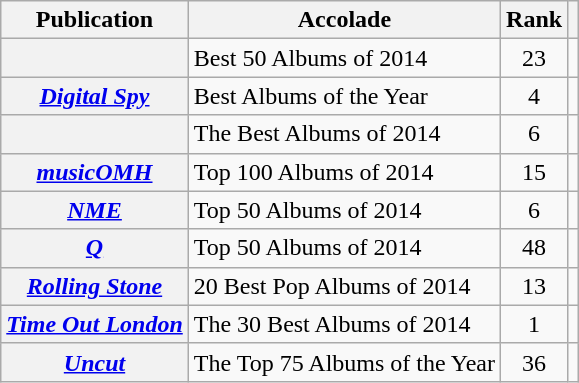<table class="wikitable sortable plainrowheaders">
<tr>
<th scope="col">Publication</th>
<th scope="col">Accolade</th>
<th scope="col">Rank</th>
<th scope="col" class="unsortable"></th>
</tr>
<tr>
<th scope="row"><em></em></th>
<td>Best 50 Albums of 2014</td>
<td align="center">23</td>
<td align="center"></td>
</tr>
<tr>
<th scope="row"><em><a href='#'>Digital Spy</a></em></th>
<td>Best Albums of the Year</td>
<td align="center">4</td>
<td align="center"></td>
</tr>
<tr>
<th scope="row"><em></em></th>
<td>The Best Albums of 2014</td>
<td align="center">6</td>
<td align="center"></td>
</tr>
<tr>
<th scope="row"><em><a href='#'>musicOMH</a></em></th>
<td>Top 100 Albums of 2014</td>
<td align="center">15</td>
<td align="center"></td>
</tr>
<tr>
<th scope="row"><em><a href='#'>NME</a></em></th>
<td>Top 50 Albums of 2014</td>
<td align="center">6</td>
<td align="center"></td>
</tr>
<tr>
<th scope="row"><em><a href='#'>Q</a></em></th>
<td>Top 50 Albums of 2014</td>
<td align="center">48</td>
<td align="center"></td>
</tr>
<tr>
<th scope="row"><em><a href='#'>Rolling Stone</a></em></th>
<td>20 Best Pop Albums of 2014</td>
<td align="center">13</td>
<td align="center"></td>
</tr>
<tr>
<th scope="row"><em><a href='#'>Time Out London</a></em></th>
<td>The 30 Best Albums of 2014</td>
<td align="center">1</td>
<td align="center"></td>
</tr>
<tr>
<th scope="row"><em><a href='#'>Uncut</a></em></th>
<td>The Top 75 Albums of the Year</td>
<td align="center">36</td>
<td align="center"></td>
</tr>
</table>
